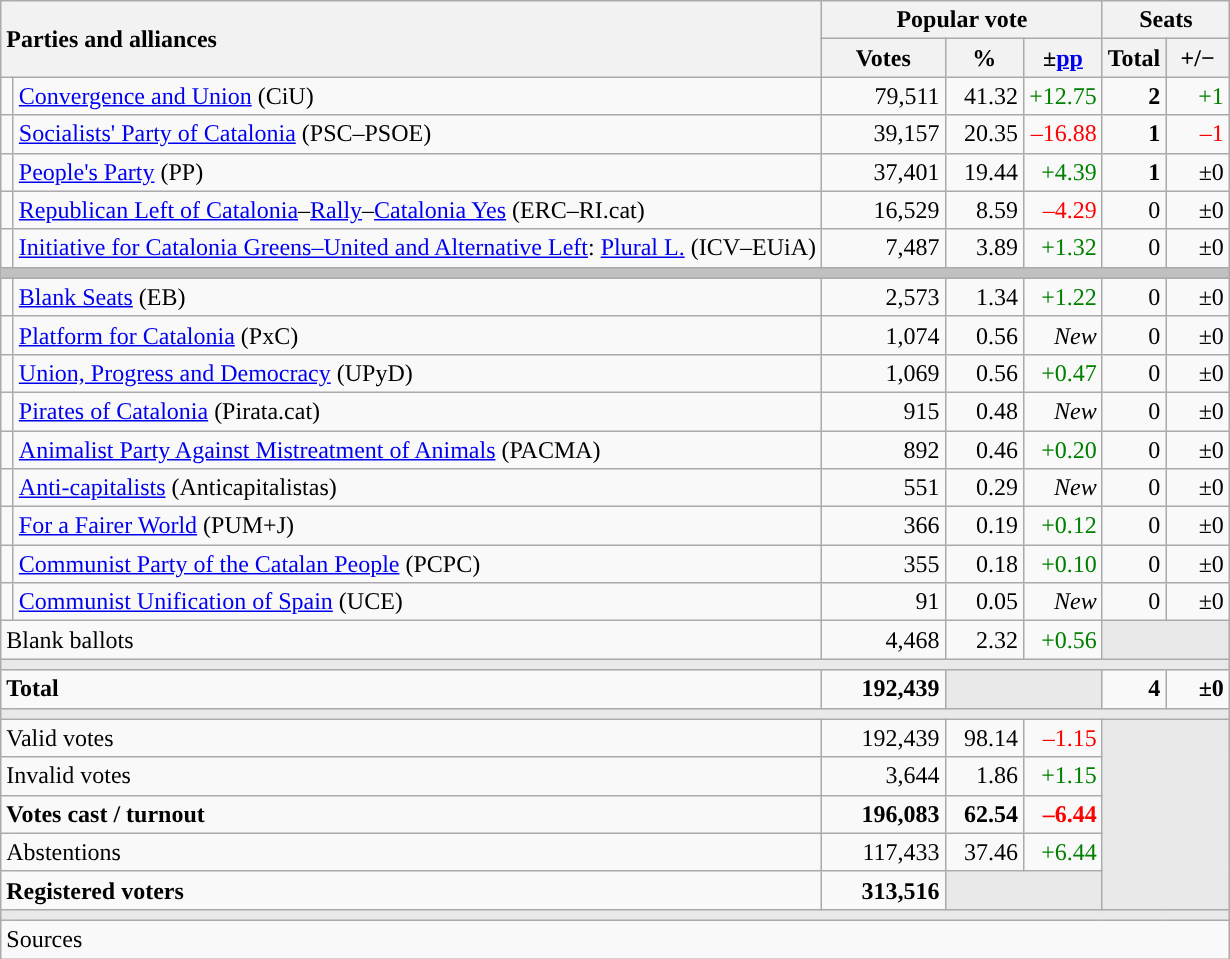<table class="wikitable" style="text-align:right;">
<tr>
<th style="text-align:left;" rowspan="2" colspan="2" width="525">Parties and alliances</th>
<th colspan="3">Popular vote</th>
<th colspan="2">Seats</th>
</tr>
<tr>
<th width="75">Votes</th>
<th width="45">%</th>
<th width="45">±<a href='#'>pp</a></th>
<th width="35">Total</th>
<th width="35">+/−</th>
</tr>
<tr>
<td width="1" style="color:inherit;background:"></td>
<td align="left"><a href='#'>Convergence and Union</a> (CiU)</td>
<td>79,511</td>
<td>41.32</td>
<td style="color:green;">+12.75</td>
<td><strong>2</strong></td>
<td style="color:green;">+1</td>
</tr>
<tr>
<td style="color:inherit;background:"></td>
<td align="left"><a href='#'>Socialists' Party of Catalonia</a> (PSC–PSOE)</td>
<td>39,157</td>
<td>20.35</td>
<td style="color:red;">–16.88</td>
<td><strong>1</strong></td>
<td style="color:red;">–1</td>
</tr>
<tr>
<td style="color:inherit;background:"></td>
<td align="left"><a href='#'>People's Party</a> (PP)</td>
<td>37,401</td>
<td>19.44</td>
<td style="color:green;">+4.39</td>
<td><strong>1</strong></td>
<td>±0</td>
</tr>
<tr>
<td style="color:inherit;background:"></td>
<td align="left"><a href='#'>Republican Left of Catalonia</a>–<a href='#'>Rally</a>–<a href='#'>Catalonia Yes</a> (ERC–RI.cat)</td>
<td>16,529</td>
<td>8.59</td>
<td style="color:red;">–4.29</td>
<td>0</td>
<td>±0</td>
</tr>
<tr>
<td style="color:inherit;background:"></td>
<td align="left"><a href='#'>Initiative for Catalonia Greens–United and Alternative Left</a>: <a href='#'>Plural L.</a> (ICV–EUiA)</td>
<td>7,487</td>
<td>3.89</td>
<td style="color:green;">+1.32</td>
<td>0</td>
<td>±0</td>
</tr>
<tr>
<td colspan="7" bgcolor="#C0C0C0"></td>
</tr>
<tr>
<td style="color:inherit;background:"></td>
<td align="left"><a href='#'>Blank Seats</a> (EB)</td>
<td>2,573</td>
<td>1.34</td>
<td style="color:green;">+1.22</td>
<td>0</td>
<td>±0</td>
</tr>
<tr>
<td style="color:inherit;background:"></td>
<td align="left"><a href='#'>Platform for Catalonia</a> (PxC)</td>
<td>1,074</td>
<td>0.56</td>
<td><em>New</em></td>
<td>0</td>
<td>±0</td>
</tr>
<tr>
<td style="color:inherit;background:"></td>
<td align="left"><a href='#'>Union, Progress and Democracy</a> (UPyD)</td>
<td>1,069</td>
<td>0.56</td>
<td style="color:green;">+0.47</td>
<td>0</td>
<td>±0</td>
</tr>
<tr>
<td style="color:inherit;background:"></td>
<td align="left"><a href='#'>Pirates of Catalonia</a> (Pirata.cat)</td>
<td>915</td>
<td>0.48</td>
<td><em>New</em></td>
<td>0</td>
<td>±0</td>
</tr>
<tr>
<td style="color:inherit;background:"></td>
<td align="left"><a href='#'>Animalist Party Against Mistreatment of Animals</a> (PACMA)</td>
<td>892</td>
<td>0.46</td>
<td style="color:green;">+0.20</td>
<td>0</td>
<td>±0</td>
</tr>
<tr>
<td style="color:inherit;background:"></td>
<td align="left"><a href='#'>Anti-capitalists</a> (Anticapitalistas)</td>
<td>551</td>
<td>0.29</td>
<td><em>New</em></td>
<td>0</td>
<td>±0</td>
</tr>
<tr>
<td style="color:inherit;background:"></td>
<td align="left"><a href='#'>For a Fairer World</a> (PUM+J)</td>
<td>366</td>
<td>0.19</td>
<td style="color:green;">+0.12</td>
<td>0</td>
<td>±0</td>
</tr>
<tr>
<td style="color:inherit;background:"></td>
<td align="left"><a href='#'>Communist Party of the Catalan People</a> (PCPC)</td>
<td>355</td>
<td>0.18</td>
<td style="color:green;">+0.10</td>
<td>0</td>
<td>±0</td>
</tr>
<tr>
<td style="color:inherit;background:"></td>
<td align="left"><a href='#'>Communist Unification of Spain</a> (UCE)</td>
<td>91</td>
<td>0.05</td>
<td><em>New</em></td>
<td>0</td>
<td>±0</td>
</tr>
<tr>
<td align="left" colspan="2">Blank ballots</td>
<td>4,468</td>
<td>2.32</td>
<td style="color:green;">+0.56</td>
<td bgcolor="#E9E9E9" colspan="2"></td>
</tr>
<tr>
<td colspan="7" bgcolor="#E9E9E9"></td>
</tr>
<tr style="font-weight:bold;">
<td align="left" colspan="2">Total</td>
<td>192,439</td>
<td bgcolor="#E9E9E9" colspan="2"></td>
<td>4</td>
<td>±0</td>
</tr>
<tr>
<td colspan="7" bgcolor="#E9E9E9"></td>
</tr>
<tr>
<td align="left" colspan="2">Valid votes</td>
<td>192,439</td>
<td>98.14</td>
<td style="color:red;">–1.15</td>
<td bgcolor="#E9E9E9" colspan="2" rowspan="5"></td>
</tr>
<tr>
<td align="left" colspan="2">Invalid votes</td>
<td>3,644</td>
<td>1.86</td>
<td style="color:green;">+1.15</td>
</tr>
<tr style="font-weight:bold;">
<td align="left" colspan="2">Votes cast / turnout</td>
<td>196,083</td>
<td>62.54</td>
<td style="color:red;">–6.44</td>
</tr>
<tr>
<td align="left" colspan="2">Abstentions</td>
<td>117,433</td>
<td>37.46</td>
<td style="color:green;">+6.44</td>
</tr>
<tr style="font-weight:bold;">
<td align="left" colspan="2">Registered voters</td>
<td>313,516</td>
<td bgcolor="#E9E9E9" colspan="2"></td>
</tr>
<tr>
<td colspan="7" bgcolor="#E9E9E9"></td>
</tr>
<tr>
<td align="left" colspan="7">Sources</td>
</tr>
</table>
